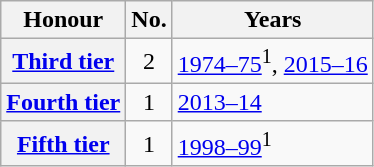<table class="wikitable plainrowheaders">
<tr>
<th scope=col>Honour</th>
<th scope=col>No.</th>
<th scope=col>Years</th>
</tr>
<tr>
<th scope=row><a href='#'>Third tier</a></th>
<td align=center>2</td>
<td><a href='#'>1974–75</a><sup>1</sup>, <a href='#'>2015–16</a></td>
</tr>
<tr>
<th scope=row><a href='#'>Fourth tier</a></th>
<td align=center>1</td>
<td><a href='#'>2013–14</a></td>
</tr>
<tr>
<th scope=row><a href='#'>Fifth tier</a></th>
<td align=center>1</td>
<td><a href='#'>1998–99</a><sup>1</sup></td>
</tr>
</table>
